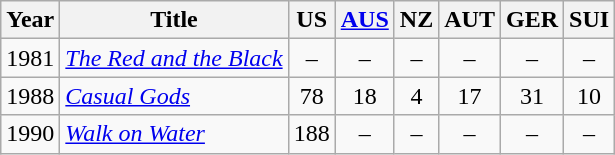<table class="wikitable">
<tr>
<th style="text-align: center;">Year</th>
<th style="text-align: center;">Title</th>
<th style="text-align: center;">US</th>
<th style="text-align: center;"><a href='#'>AUS</a></th>
<th style="text-align: center;">NZ</th>
<th style="text-align: center;">AUT</th>
<th style="text-align: center;">GER</th>
<th style="text-align: center;">SUI</th>
</tr>
<tr>
<td style="text-align: center;">1981</td>
<td><em><a href='#'>The Red and the Black</a></em></td>
<td style="text-align: center;">–</td>
<td style="text-align: center;">–</td>
<td style="text-align: center;">–</td>
<td style="text-align: center;">–</td>
<td style="text-align: center;">–</td>
<td style="text-align: center;">–</td>
</tr>
<tr>
<td style="text-align: center;">1988</td>
<td><em><a href='#'>Casual Gods</a></em></td>
<td style="text-align: center;">78</td>
<td style="text-align: center;">18</td>
<td style="text-align: center;">4</td>
<td style="text-align: center;">17</td>
<td style="text-align: center;">31</td>
<td style="text-align: center;">10</td>
</tr>
<tr>
<td style="text-align: center;">1990</td>
<td><em><a href='#'>Walk on Water</a></em></td>
<td style="text-align: center;">188</td>
<td style="text-align: center;">–</td>
<td style="text-align: center;">–</td>
<td style="text-align: center;">–</td>
<td style="text-align: center;">–</td>
<td style="text-align: center;">–</td>
</tr>
</table>
